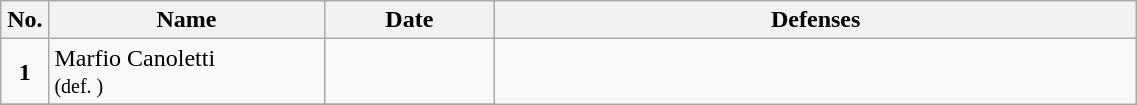<table class="wikitable" style="width:60%; font-size:100%;">
<tr>
<th style= width:1%;">No.</th>
<th style= width:21%;">Name</th>
<th style=width:13%;">Date</th>
<th style= width:49%;">Defenses</th>
</tr>
<tr>
<td align=center><strong>1</strong></td>
<td align=left> Marfio Canoletti<br><small>(def. )</small></td>
<td align=center></td>
</tr>
<tr>
</tr>
</table>
